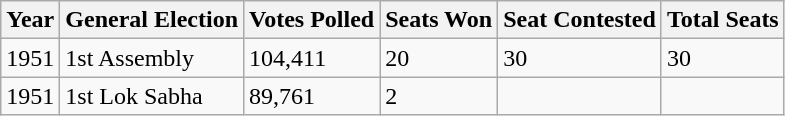<table class="wikitable">
<tr>
<th>Year</th>
<th>General Election</th>
<th>Votes Polled</th>
<th>Seats Won</th>
<th>Seat Contested</th>
<th>Total Seats</th>
</tr>
<tr>
<td>1951</td>
<td>1st Assembly</td>
<td>104,411</td>
<td>20</td>
<td>30</td>
<td>30</td>
</tr>
<tr>
<td>1951</td>
<td>1st Lok Sabha</td>
<td>89,761</td>
<td>2</td>
<td></td>
<td></td>
</tr>
</table>
